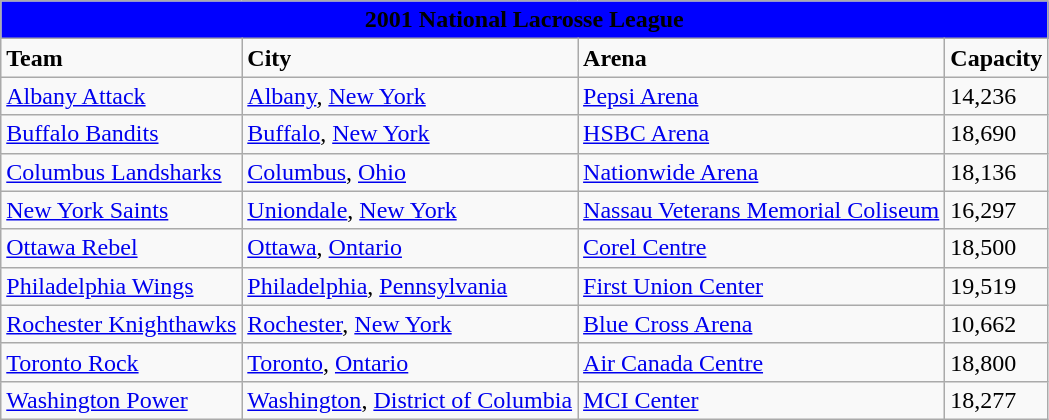<table class="wikitable" style="width:auto">
<tr>
<td bgcolor="#0000FF" align="center" colspan="6"><strong><span>2001 National Lacrosse League</span></strong></td>
</tr>
<tr>
<td><strong>Team</strong></td>
<td><strong>City</strong></td>
<td><strong>Arena</strong></td>
<td><strong>Capacity</strong></td>
</tr>
<tr>
<td><a href='#'>Albany Attack</a></td>
<td><a href='#'>Albany</a>, <a href='#'>New York</a></td>
<td><a href='#'>Pepsi Arena</a></td>
<td>14,236</td>
</tr>
<tr>
<td><a href='#'>Buffalo Bandits</a></td>
<td><a href='#'>Buffalo</a>, <a href='#'>New York</a></td>
<td><a href='#'>HSBC Arena</a></td>
<td>18,690</td>
</tr>
<tr>
<td><a href='#'>Columbus Landsharks</a></td>
<td><a href='#'>Columbus</a>, <a href='#'>Ohio</a></td>
<td><a href='#'>Nationwide Arena</a></td>
<td>18,136</td>
</tr>
<tr>
<td><a href='#'>New York Saints</a></td>
<td><a href='#'>Uniondale</a>, <a href='#'>New York</a></td>
<td><a href='#'>Nassau Veterans Memorial Coliseum</a></td>
<td>16,297</td>
</tr>
<tr>
<td><a href='#'>Ottawa Rebel</a></td>
<td><a href='#'>Ottawa</a>, <a href='#'>Ontario</a></td>
<td><a href='#'>Corel Centre</a></td>
<td>18,500</td>
</tr>
<tr>
<td><a href='#'>Philadelphia Wings</a></td>
<td><a href='#'>Philadelphia</a>, <a href='#'>Pennsylvania</a></td>
<td><a href='#'>First Union Center</a></td>
<td>19,519</td>
</tr>
<tr>
<td><a href='#'>Rochester Knighthawks</a></td>
<td><a href='#'>Rochester</a>, <a href='#'>New York</a></td>
<td><a href='#'>Blue Cross Arena</a></td>
<td>10,662</td>
</tr>
<tr>
<td><a href='#'>Toronto Rock</a></td>
<td><a href='#'>Toronto</a>, <a href='#'>Ontario</a></td>
<td><a href='#'>Air Canada Centre</a></td>
<td>18,800</td>
</tr>
<tr>
<td><a href='#'>Washington Power</a></td>
<td><a href='#'>Washington</a>, <a href='#'>District of Columbia</a></td>
<td><a href='#'>MCI Center</a></td>
<td>18,277</td>
</tr>
</table>
